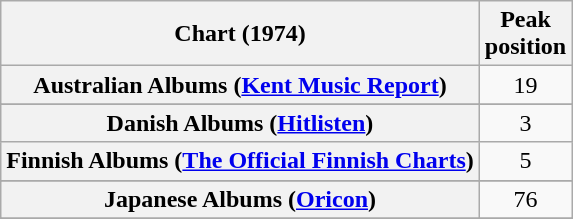<table class="wikitable sortable plainrowheaders">
<tr>
<th>Chart (1974)</th>
<th>Peak<br>position</th>
</tr>
<tr>
<th scope="row">Australian Albums (<a href='#'>Kent Music Report</a>)</th>
<td align="center">19</td>
</tr>
<tr>
</tr>
<tr>
</tr>
<tr>
<th scope="row">Danish Albums (<a href='#'>Hitlisten</a>)</th>
<td align="center">3</td>
</tr>
<tr>
<th scope="row">Finnish Albums (<a href='#'>The Official Finnish Charts</a>)</th>
<td align="center">5</td>
</tr>
<tr>
</tr>
<tr>
<th scope="row">Japanese Albums (<a href='#'>Oricon</a>)</th>
<td align="center">76</td>
</tr>
<tr>
</tr>
<tr>
</tr>
<tr>
</tr>
</table>
